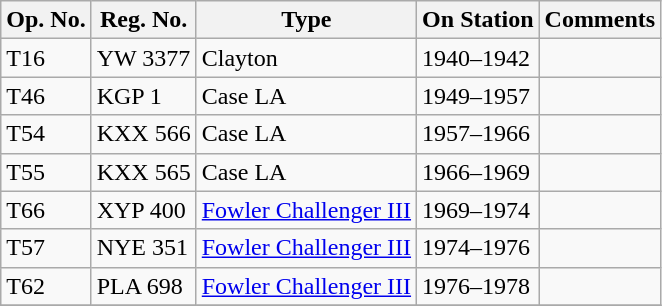<table class="wikitable">
<tr>
<th>Op. No.</th>
<th>Reg. No.</th>
<th>Type</th>
<th>On Station</th>
<th>Comments</th>
</tr>
<tr>
<td>T16</td>
<td>YW 3377</td>
<td>Clayton</td>
<td>1940–1942</td>
<td></td>
</tr>
<tr>
<td>T46</td>
<td>KGP 1</td>
<td>Case LA</td>
<td>1949–1957</td>
<td></td>
</tr>
<tr>
<td>T54</td>
<td>KXX 566</td>
<td>Case LA</td>
<td>1957–1966</td>
<td></td>
</tr>
<tr>
<td>T55</td>
<td>KXX 565</td>
<td>Case LA</td>
<td>1966–1969</td>
<td></td>
</tr>
<tr>
<td>T66</td>
<td>XYP 400</td>
<td><a href='#'>Fowler Challenger III</a></td>
<td>1969–1974</td>
<td></td>
</tr>
<tr>
<td>T57</td>
<td>NYE 351</td>
<td><a href='#'>Fowler Challenger III</a></td>
<td>1974–1976</td>
<td></td>
</tr>
<tr>
<td>T62</td>
<td>PLA 698</td>
<td><a href='#'>Fowler Challenger III</a></td>
<td>1976–1978</td>
<td></td>
</tr>
<tr>
</tr>
</table>
